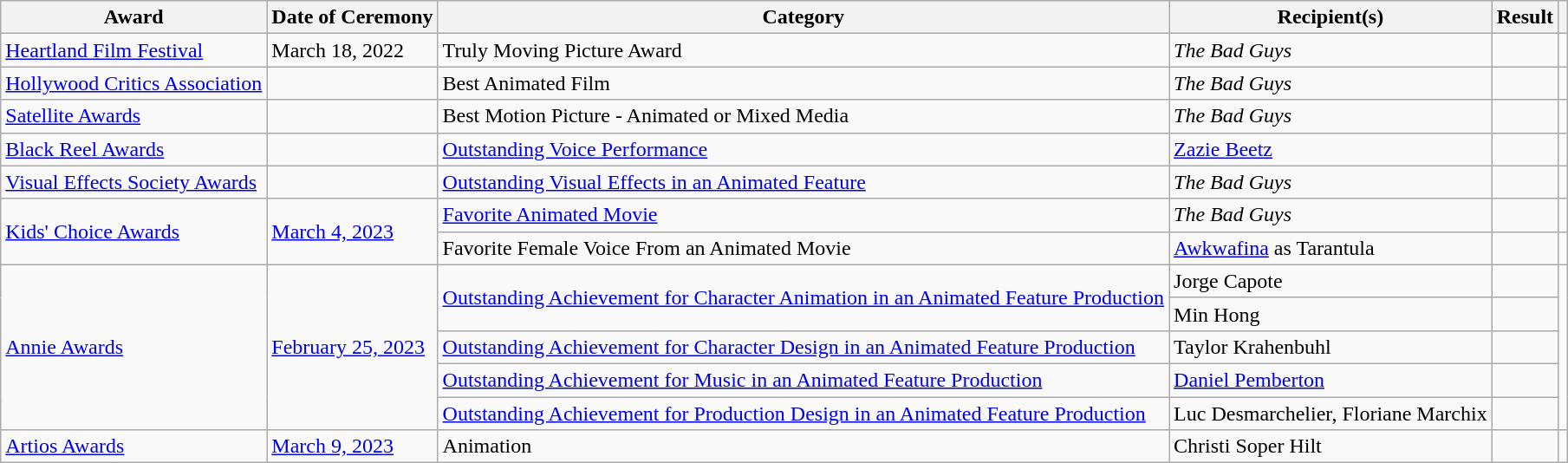<table class="wikitable sortable">
<tr>
<th>Award</th>
<th>Date of Ceremony</th>
<th>Category</th>
<th>Recipient(s)</th>
<th>Result</th>
<th></th>
</tr>
<tr>
<td><a href='#'>Heartland Film Festival</a></td>
<td rowspan="1">March 18, 2022</td>
<td>Truly Moving Picture Award</td>
<td><em>The Bad Guys</em></td>
<td></td>
<td style="text-align:center;"></td>
</tr>
<tr>
<td><a href='#'>Hollywood Critics Association</a></td>
<td><a href='#'></a></td>
<td>Best Animated Film</td>
<td><em>The Bad Guys</em></td>
<td></td>
<td></td>
</tr>
<tr>
<td><a href='#'>Satellite Awards</a></td>
<td><a href='#'></a></td>
<td>Best Motion Picture - Animated or Mixed Media</td>
<td><em>The Bad Guys</em></td>
<td></td>
<td></td>
</tr>
<tr>
<td><a href='#'>Black Reel Awards</a></td>
<td><a href='#'></a></td>
<td><a href='#'>Outstanding Voice Performance</a></td>
<td><a href='#'>Zazie Beetz</a></td>
<td></td>
<td></td>
</tr>
<tr>
<td><a href='#'>Visual Effects Society Awards</a></td>
<td><a href='#'></a></td>
<td><a href='#'>Outstanding Visual Effects in an Animated Feature</a></td>
<td><em>The Bad Guys</em></td>
<td></td>
<td></td>
</tr>
<tr>
<td rowspan="2"><a href='#'>Kids' Choice Awards</a></td>
<td rowspan="2"><a href='#'>March 4, 2023</a></td>
<td><a href='#'>Favorite Animated Movie</a></td>
<td><em>The Bad Guys</em></td>
<td></td>
<td></td>
</tr>
<tr>
<td>Favorite Female Voice From an Animated Movie</td>
<td><a href='#'>Awkwafina</a> as Tarantula</td>
<td></td>
<td></td>
</tr>
<tr>
<td rowspan="5"><a href='#'>Annie Awards</a></td>
<td rowspan="5"><a href='#'>February 25, 2023</a></td>
<td rowspan="2"><a href='#'>Outstanding Achievement for Character Animation in an Animated Feature Production</a></td>
<td>Jorge Capote</td>
<td></td>
<td rowspan="5"></td>
</tr>
<tr>
<td>Min Hong</td>
<td></td>
</tr>
<tr>
<td><a href='#'>Outstanding Achievement for Character Design in an Animated Feature Production</a></td>
<td>Taylor Krahenbuhl</td>
<td></td>
</tr>
<tr>
<td><a href='#'>Outstanding Achievement for Music in an Animated Feature Production</a></td>
<td><a href='#'>Daniel Pemberton</a></td>
<td></td>
</tr>
<tr>
<td><a href='#'>Outstanding Achievement for Production Design in an Animated Feature Production</a></td>
<td>Luc Desmarchelier, Floriane Marchix</td>
<td></td>
</tr>
<tr>
<td><a href='#'>Artios Awards</a></td>
<td><a href='#'>March 9, 2023</a></td>
<td>Animation</td>
<td>Christi Soper Hilt</td>
<td></td>
<td></td>
</tr>
</table>
